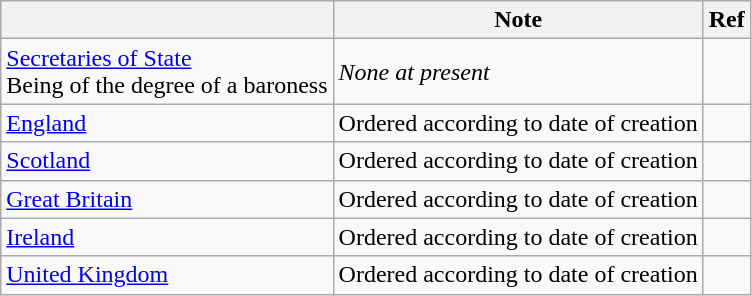<table class="wikitable">
<tr>
<th></th>
<th>Note</th>
<th>Ref</th>
</tr>
<tr>
<td><a href='#'>Secretaries of State</a><br>Being of the degree of a baroness</td>
<td><em>None at present</em></td>
<td></td>
</tr>
<tr>
<td> <a href='#'>England</a></td>
<td>Ordered according to date of creation</td>
<td></td>
</tr>
<tr>
<td> <a href='#'>Scotland</a></td>
<td>Ordered according to date of creation</td>
<td></td>
</tr>
<tr>
<td> <a href='#'>Great Britain</a></td>
<td>Ordered according to date of creation</td>
<td></td>
</tr>
<tr>
<td> <a href='#'>Ireland</a></td>
<td>Ordered according to date of creation</td>
<td></td>
</tr>
<tr>
<td> <a href='#'>United Kingdom</a></td>
<td>Ordered according to date of creation</td>
<td>  </td>
</tr>
</table>
